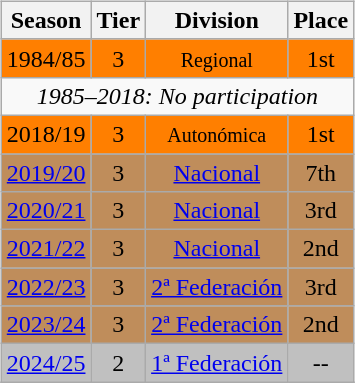<table>
<tr>
<td valign="top" width=0%><br><table class="wikitable">
<tr style="background:#f0f6fa;">
<th>Season</th>
<th>Tier</th>
<th>Division</th>
<th>Place</th>
</tr>
<tr align="center">
<td style="background:#FF7F00;">1984/85</td>
<td style="background:#FF7F00;">3</td>
<td style="background:#FF7F00;"><small>Regional</small></td>
<td style="background:#FF7F00;">1st</td>
</tr>
<tr align="center">
<td align=center colspan=4><em>1985–2018: No participation</em></td>
</tr>
<tr align="center">
<td style="background:#FF7F00;">2018/19</td>
<td style="background:#FF7F00;">3</td>
<td style="background:#FF7F00;"><small>Autonómica</small></td>
<td style="background:#FF7F00;">1st</td>
</tr>
<tr align="center">
<td style="background:#BF8D5B;"><a href='#'>2019/20</a></td>
<td style="background:#BF8D5B;">3</td>
<td style="background:#BF8D5B;"><a href='#'>Nacional</a></td>
<td style="background:#BF8D5B;">7th</td>
</tr>
<tr align="center">
<td style="background:#BF8D5B;"><a href='#'>2020/21</a></td>
<td style="background:#BF8D5B;">3</td>
<td style="background:#BF8D5B;"><a href='#'>Nacional</a></td>
<td style="background:#BF8D5B;">3rd</td>
</tr>
<tr align="center">
<td style="background:#BF8D5B;"><a href='#'>2021/22</a></td>
<td style="background:#BF8D5B;">3</td>
<td style="background:#BF8D5B;"><a href='#'>Nacional</a></td>
<td style="background:#BF8D5B;">2nd</td>
</tr>
<tr align="center">
<td style="background:#BF8D5B;"><a href='#'>2022/23</a></td>
<td style="background:#BF8D5B;">3</td>
<td style="background:#BF8D5B;"><a href='#'>2ª Federación</a></td>
<td style="background:#BF8D5B;">3rd</td>
</tr>
<tr align="center">
<td style="background:#BF8D5B;"><a href='#'>2023/24</a></td>
<td style="background:#BF8D5B;">3</td>
<td style="background:#BF8D5B;"><a href='#'>2ª Federación</a></td>
<td style="background:#BF8D5B;">2nd</td>
</tr>
<tr align="center">
<td style="background:silver;"><a href='#'>2024/25</a></td>
<td style="background:silver;">2</td>
<td style="background:silver;"><a href='#'>1ª Federación</a></td>
<td style="background:silver;">--</td>
</tr>
<tr align="center">
</tr>
</table>
</td>
</tr>
</table>
